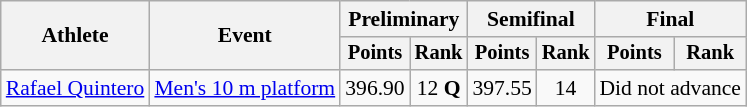<table class=wikitable style="font-size:90%">
<tr>
<th rowspan="2">Athlete</th>
<th rowspan="2">Event</th>
<th colspan="2">Preliminary</th>
<th colspan="2">Semifinal</th>
<th colspan="2">Final</th>
</tr>
<tr style="font-size:95%">
<th>Points</th>
<th>Rank</th>
<th>Points</th>
<th>Rank</th>
<th>Points</th>
<th>Rank</th>
</tr>
<tr align=center>
<td align=left><a href='#'>Rafael Quintero</a></td>
<td align=left><a href='#'>Men's 10 m platform</a></td>
<td>396.90</td>
<td>12 <strong>Q</strong></td>
<td>397.55</td>
<td>14</td>
<td colspan=2>Did not advance</td>
</tr>
</table>
